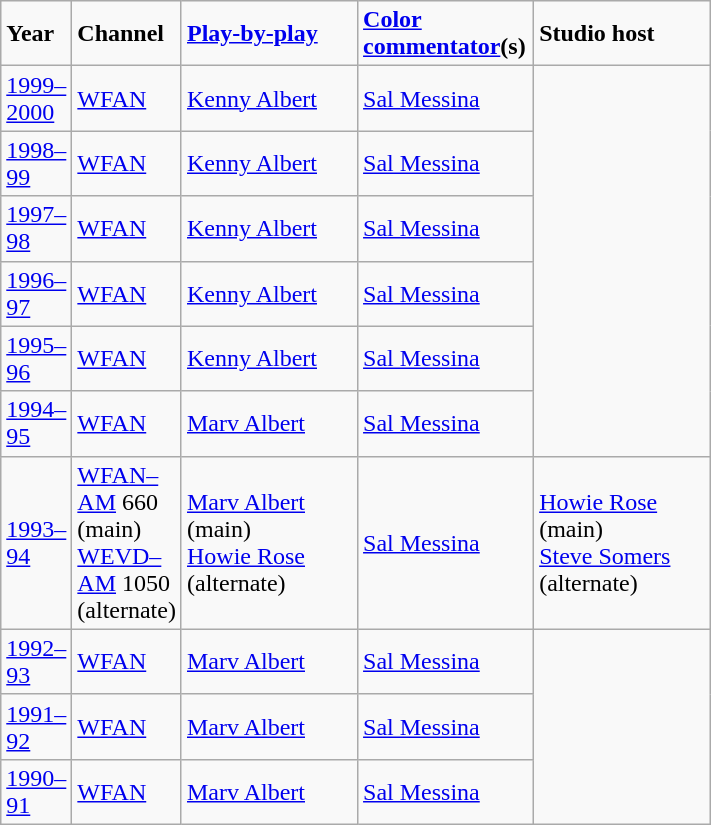<table class="wikitable">
<tr>
<td width="40"><strong>Year</strong></td>
<td width="40"><strong>Channel</strong></td>
<td width="110"><strong><a href='#'>Play-by-play</a></strong></td>
<td width="110"><strong><a href='#'>Color commentator</a>(s)</strong></td>
<td width="110"><strong>Studio host</strong></td>
</tr>
<tr>
<td><a href='#'>1999–2000</a></td>
<td><a href='#'>WFAN</a></td>
<td><a href='#'>Kenny Albert</a></td>
<td><a href='#'>Sal Messina</a></td>
</tr>
<tr>
<td><a href='#'>1998–99</a></td>
<td><a href='#'>WFAN</a></td>
<td><a href='#'>Kenny Albert</a></td>
<td><a href='#'>Sal Messina</a></td>
</tr>
<tr>
<td><a href='#'>1997–98</a></td>
<td><a href='#'>WFAN</a></td>
<td><a href='#'>Kenny Albert</a></td>
<td><a href='#'>Sal Messina</a></td>
</tr>
<tr>
<td><a href='#'>1996–97</a></td>
<td><a href='#'>WFAN</a></td>
<td><a href='#'>Kenny Albert</a></td>
<td><a href='#'>Sal Messina</a></td>
</tr>
<tr>
<td><a href='#'>1995–96</a></td>
<td><a href='#'>WFAN</a></td>
<td><a href='#'>Kenny Albert</a></td>
<td><a href='#'>Sal Messina</a></td>
</tr>
<tr>
<td><a href='#'>1994–95</a></td>
<td><a href='#'>WFAN</a></td>
<td><a href='#'>Marv Albert</a></td>
<td><a href='#'>Sal Messina</a></td>
</tr>
<tr>
<td><a href='#'>1993–94</a></td>
<td><a href='#'>WFAN–AM</a> 660 (main)<br><a href='#'>WEVD–AM</a> 1050 (alternate)</td>
<td><a href='#'>Marv Albert</a> (main)<br><a href='#'>Howie Rose</a> (alternate)</td>
<td><a href='#'>Sal Messina</a></td>
<td><a href='#'>Howie Rose</a> (main)<br><a href='#'>Steve Somers</a> (alternate)</td>
</tr>
<tr>
<td><a href='#'>1992–93</a></td>
<td><a href='#'>WFAN</a></td>
<td><a href='#'>Marv Albert</a></td>
<td><a href='#'>Sal Messina</a></td>
</tr>
<tr>
<td><a href='#'>1991–92</a></td>
<td><a href='#'>WFAN</a></td>
<td><a href='#'>Marv Albert</a></td>
<td><a href='#'>Sal Messina</a></td>
</tr>
<tr>
<td><a href='#'>1990–91</a></td>
<td><a href='#'>WFAN</a></td>
<td><a href='#'>Marv Albert</a></td>
<td><a href='#'>Sal Messina</a></td>
</tr>
</table>
